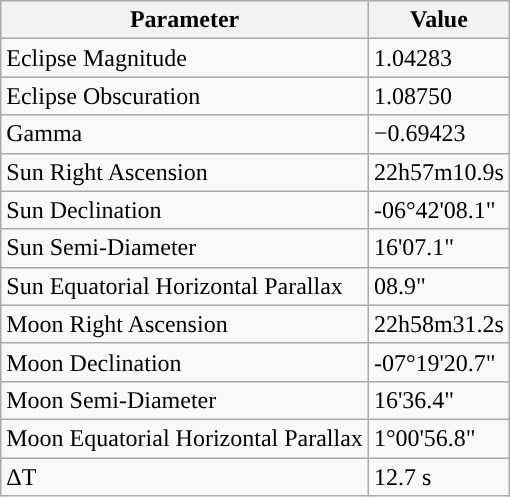<table class="wikitable">
<tr>
<th>Parameter</th>
<th>Value</th>
</tr>
<tr>
<td>Eclipse Magnitude</td>
<td>1.04283</td>
</tr>
<tr>
<td>Eclipse Obscuration</td>
<td>1.08750</td>
</tr>
<tr>
<td>Gamma</td>
<td>−0.69423</td>
</tr>
<tr>
<td>Sun Right Ascension</td>
<td>22h57m10.9s</td>
</tr>
<tr>
<td>Sun Declination</td>
<td>-06°42'08.1"</td>
</tr>
<tr>
<td>Sun Semi-Diameter</td>
<td>16'07.1"</td>
</tr>
<tr>
<td>Sun Equatorial Horizontal Parallax</td>
<td>08.9"</td>
</tr>
<tr>
<td>Moon Right Ascension</td>
<td>22h58m31.2s</td>
</tr>
<tr>
<td>Moon Declination</td>
<td>-07°19'20.7"</td>
</tr>
<tr>
<td>Moon Semi-Diameter</td>
<td>16'36.4"</td>
</tr>
<tr>
<td>Moon Equatorial Horizontal Parallax</td>
<td>1°00'56.8"</td>
</tr>
<tr>
<td>ΔT</td>
<td>12.7 s</td>
</tr>
</table>
